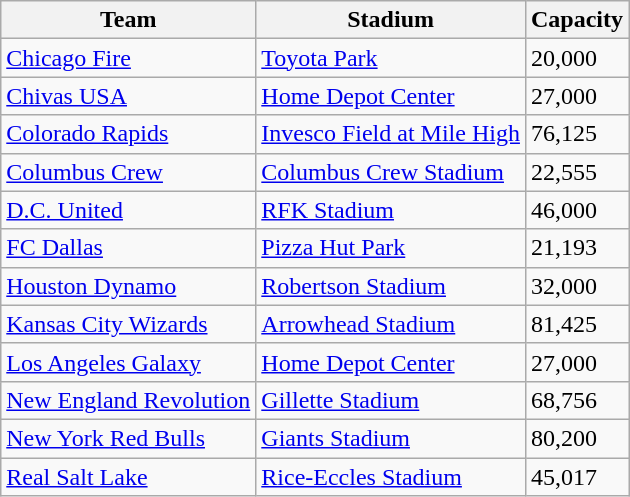<table class="wikitable sortable" style="text-align:left">
<tr>
<th>Team</th>
<th>Stadium</th>
<th>Capacity</th>
</tr>
<tr>
<td><a href='#'>Chicago Fire</a></td>
<td><a href='#'>Toyota Park</a></td>
<td>20,000</td>
</tr>
<tr>
<td><a href='#'>Chivas USA</a></td>
<td><a href='#'>Home Depot Center</a></td>
<td>27,000</td>
</tr>
<tr>
<td><a href='#'>Colorado Rapids</a></td>
<td><a href='#'>Invesco Field at Mile High</a></td>
<td>76,125</td>
</tr>
<tr>
<td><a href='#'>Columbus Crew</a></td>
<td><a href='#'>Columbus Crew Stadium</a></td>
<td>22,555</td>
</tr>
<tr>
<td><a href='#'>D.C. United</a></td>
<td><a href='#'>RFK Stadium</a></td>
<td>46,000</td>
</tr>
<tr>
<td><a href='#'>FC Dallas</a></td>
<td><a href='#'>Pizza Hut Park</a></td>
<td>21,193</td>
</tr>
<tr>
<td><a href='#'>Houston Dynamo</a></td>
<td><a href='#'>Robertson Stadium</a></td>
<td>32,000</td>
</tr>
<tr>
<td><a href='#'>Kansas City Wizards</a></td>
<td><a href='#'>Arrowhead Stadium</a></td>
<td>81,425</td>
</tr>
<tr>
<td><a href='#'>Los Angeles Galaxy</a></td>
<td><a href='#'>Home Depot Center</a></td>
<td>27,000</td>
</tr>
<tr>
<td><a href='#'>New England Revolution</a></td>
<td><a href='#'>Gillette Stadium</a></td>
<td>68,756</td>
</tr>
<tr>
<td><a href='#'>New York Red Bulls</a></td>
<td><a href='#'>Giants Stadium</a></td>
<td>80,200</td>
</tr>
<tr>
<td><a href='#'>Real Salt Lake</a></td>
<td><a href='#'>Rice-Eccles Stadium</a></td>
<td>45,017</td>
</tr>
</table>
